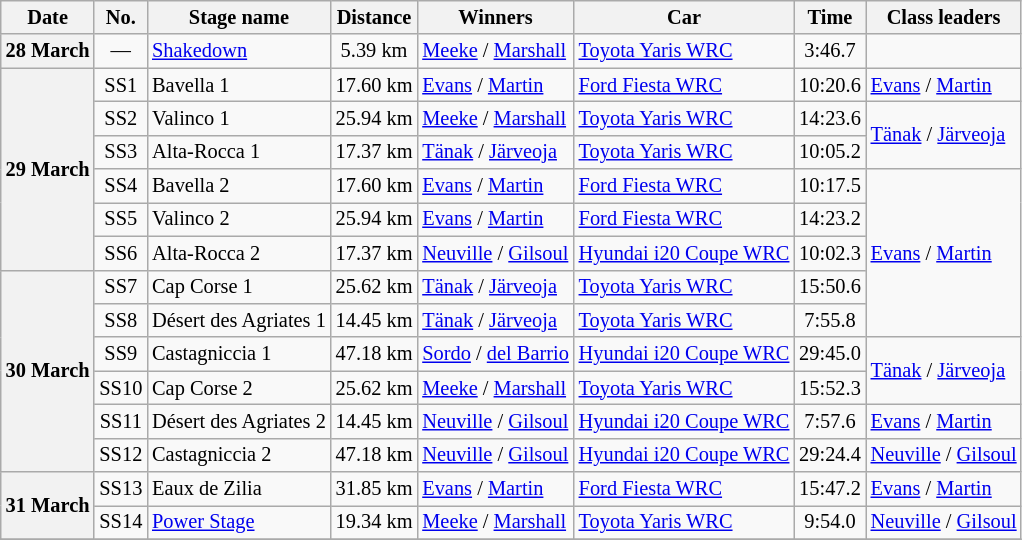<table class="wikitable" style="font-size: 85%;">
<tr>
<th>Date</th>
<th>No.</th>
<th>Stage name</th>
<th>Distance</th>
<th>Winners</th>
<th>Car</th>
<th>Time</th>
<th nowrap>Class leaders</th>
</tr>
<tr>
<th nowrap>28 March</th>
<td align="center">—</td>
<td nowrap><a href='#'>Shakedown</a></td>
<td align="center">5.39 km</td>
<td nowrap><a href='#'>Meeke</a> / <a href='#'>Marshall</a></td>
<td nowrap><a href='#'>Toyota Yaris WRC</a></td>
<td align="center">3:46.7</td>
<td></td>
</tr>
<tr>
<th rowspan="6">29 March</th>
<td align="center">SS1</td>
<td>Bavella 1</td>
<td align="center">17.60 km</td>
<td><a href='#'>Evans</a> / <a href='#'>Martin</a></td>
<td><a href='#'>Ford Fiesta WRC</a></td>
<td align="center">10:20.6</td>
<td><a href='#'>Evans</a> / <a href='#'>Martin</a></td>
</tr>
<tr>
<td align="center">SS2</td>
<td>Valinco 1</td>
<td align="center">25.94 km</td>
<td><a href='#'>Meeke</a> / <a href='#'>Marshall</a></td>
<td><a href='#'>Toyota Yaris WRC</a></td>
<td align="center">14:23.6</td>
<td rowspan="2" nowrap><a href='#'>Tänak</a> / <a href='#'>Järveoja</a></td>
</tr>
<tr>
<td align="center">SS3</td>
<td>Alta-Rocca 1</td>
<td align="center">17.37 km</td>
<td><a href='#'>Tänak</a> / <a href='#'>Järveoja</a></td>
<td><a href='#'>Toyota Yaris WRC</a></td>
<td align="center">10:05.2</td>
</tr>
<tr>
<td align="center">SS4</td>
<td>Bavella 2</td>
<td align="center">17.60 km</td>
<td><a href='#'>Evans</a> / <a href='#'>Martin</a></td>
<td><a href='#'>Ford Fiesta WRC</a></td>
<td align="center">10:17.5</td>
<td rowspan="5"><a href='#'>Evans</a> / <a href='#'>Martin</a></td>
</tr>
<tr>
<td align="center">SS5</td>
<td>Valinco 2</td>
<td align="center">25.94 km</td>
<td><a href='#'>Evans</a> / <a href='#'>Martin</a></td>
<td><a href='#'>Ford Fiesta WRC</a></td>
<td align="center">14:23.2</td>
</tr>
<tr>
<td align="center">SS6</td>
<td>Alta-Rocca 2</td>
<td align="center">17.37 km</td>
<td><a href='#'>Neuville</a> / <a href='#'>Gilsoul</a></td>
<td nowrap><a href='#'>Hyundai i20 Coupe WRC</a></td>
<td align="center">10:02.3</td>
</tr>
<tr>
<th rowspan="6">30 March</th>
<td align="center">SS7</td>
<td>Cap Corse 1</td>
<td align="center">25.62 km</td>
<td><a href='#'>Tänak</a> / <a href='#'>Järveoja</a></td>
<td><a href='#'>Toyota Yaris WRC</a></td>
<td align="center">15:50.6</td>
</tr>
<tr>
<td align="center">SS8</td>
<td>Désert des Agriates 1</td>
<td align="center">14.45 km</td>
<td><a href='#'>Tänak</a> / <a href='#'>Järveoja</a></td>
<td><a href='#'>Toyota Yaris WRC</a></td>
<td align="center">7:55.8</td>
</tr>
<tr>
<td align="center">SS9</td>
<td>Castagniccia 1</td>
<td align="center">47.18 km</td>
<td nowrap><a href='#'>Sordo</a> / <a href='#'>del Barrio</a></td>
<td><a href='#'>Hyundai i20 Coupe WRC</a></td>
<td align="center">29:45.0</td>
<td rowspan="2"><a href='#'>Tänak</a> / <a href='#'>Järveoja</a></td>
</tr>
<tr>
<td align="center">SS10</td>
<td>Cap Corse 2</td>
<td align="center">25.62 km</td>
<td><a href='#'>Meeke</a> / <a href='#'>Marshall</a></td>
<td><a href='#'>Toyota Yaris WRC</a></td>
<td align="center">15:52.3</td>
</tr>
<tr>
<td align="center">SS11</td>
<td>Désert des Agriates 2</td>
<td align="center">14.45 km</td>
<td><a href='#'>Neuville</a> / <a href='#'>Gilsoul</a></td>
<td><a href='#'>Hyundai i20 Coupe WRC</a></td>
<td align="center">7:57.6</td>
<td><a href='#'>Evans</a> / <a href='#'>Martin</a></td>
</tr>
<tr>
<td align="center">SS12</td>
<td>Castagniccia 2</td>
<td align="center">47.18 km</td>
<td><a href='#'>Neuville</a> / <a href='#'>Gilsoul</a></td>
<td><a href='#'>Hyundai i20 Coupe WRC</a></td>
<td align="center">29:24.4</td>
<td nowrap><a href='#'>Neuville</a> / <a href='#'>Gilsoul</a></td>
</tr>
<tr>
<th rowspan="2">31 March</th>
<td align="center">SS13</td>
<td>Eaux de Zilia</td>
<td align="center">31.85 km</td>
<td><a href='#'>Evans</a> / <a href='#'>Martin</a></td>
<td><a href='#'>Ford Fiesta WRC</a></td>
<td align="center">15:47.2</td>
<td><a href='#'>Evans</a> / <a href='#'>Martin</a></td>
</tr>
<tr>
<td align="center">SS14</td>
<td><a href='#'>Power Stage</a></td>
<td align="center">19.34 km</td>
<td><a href='#'>Meeke</a> / <a href='#'>Marshall</a></td>
<td><a href='#'>Toyota Yaris WRC</a></td>
<td align="center">9:54.0</td>
<td><a href='#'>Neuville</a> / <a href='#'>Gilsoul</a></td>
</tr>
<tr>
</tr>
</table>
